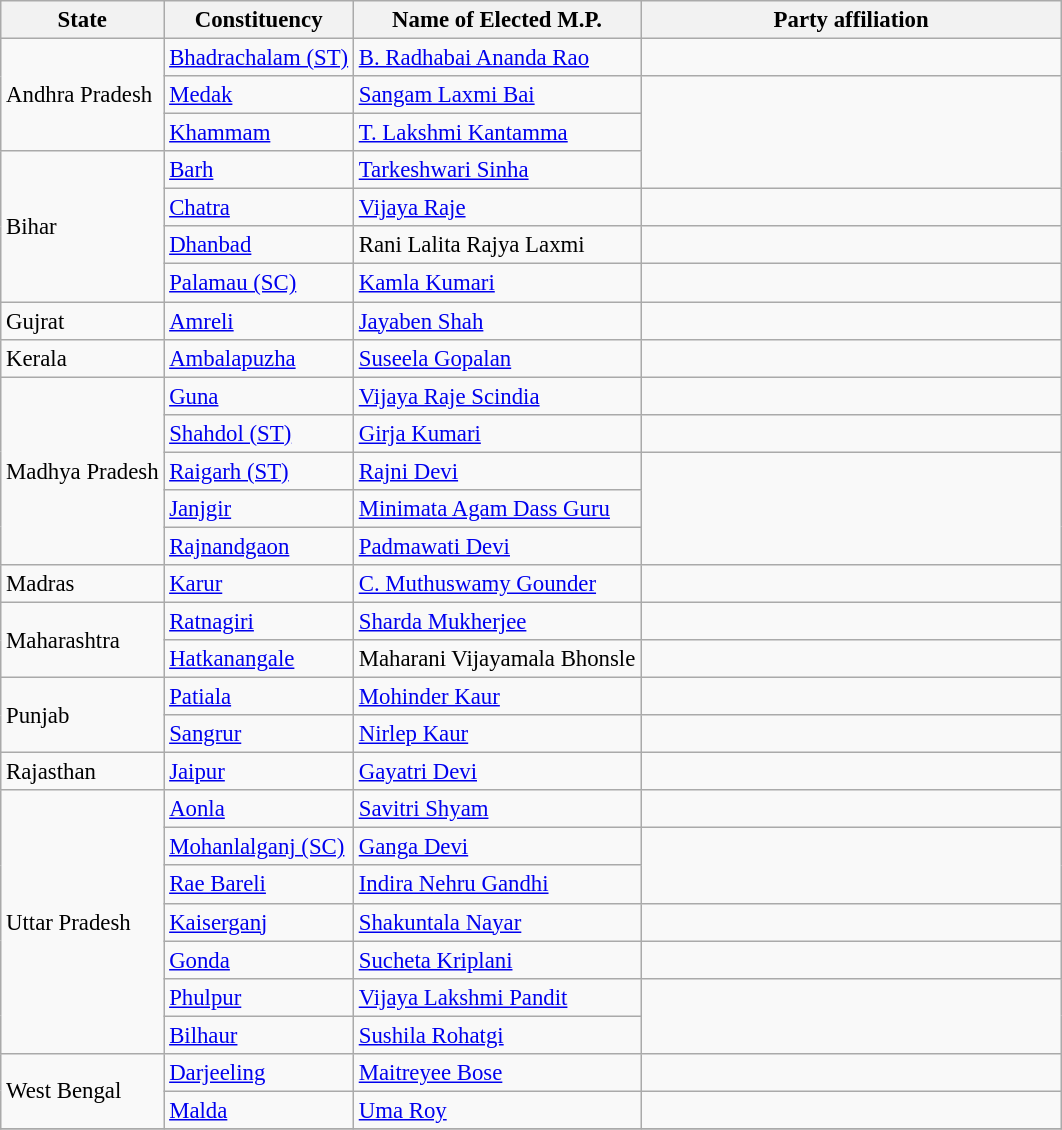<table class="wikitable sortable" style="font-size: 95%;">
<tr>
<th>State</th>
<th>Constituency</th>
<th>Name of Elected M.P.</th>
<th colspan="2" style="width:18em">Party affiliation</th>
</tr>
<tr>
<td rowspan=3>Andhra Pradesh</td>
<td><a href='#'>Bhadrachalam (ST)</a></td>
<td><a href='#'>B. Radhabai Ananda Rao</a></td>
<td></td>
</tr>
<tr>
<td><a href='#'>Medak</a></td>
<td><a href='#'>Sangam Laxmi Bai</a></td>
</tr>
<tr>
<td><a href='#'>Khammam</a></td>
<td><a href='#'>T. Lakshmi Kantamma</a></td>
</tr>
<tr>
<td rowspan=4>Bihar</td>
<td><a href='#'>Barh</a></td>
<td><a href='#'>Tarkeshwari Sinha</a></td>
</tr>
<tr>
<td><a href='#'>Chatra</a></td>
<td><a href='#'>Vijaya Raje</a></td>
<td></td>
</tr>
<tr>
<td><a href='#'>Dhanbad</a></td>
<td>Rani Lalita Rajya Laxmi</td>
</tr>
<tr>
<td><a href='#'>Palamau (SC)</a></td>
<td><a href='#'>Kamla Kumari</a></td>
<td></td>
</tr>
<tr>
<td>Gujrat</td>
<td><a href='#'>Amreli</a></td>
<td><a href='#'>Jayaben Shah</a></td>
</tr>
<tr>
<td>Kerala</td>
<td><a href='#'>Ambalapuzha</a></td>
<td><a href='#'>Suseela Gopalan</a></td>
<td></td>
</tr>
<tr>
<td rowspan=5>Madhya Pradesh</td>
<td><a href='#'>Guna</a></td>
<td><a href='#'>Vijaya Raje Scindia</a></td>
<td></td>
</tr>
<tr>
<td><a href='#'>Shahdol (ST)</a></td>
<td><a href='#'>Girja Kumari</a></td>
<td></td>
</tr>
<tr>
<td><a href='#'>Raigarh (ST)</a></td>
<td><a href='#'>Rajni Devi</a></td>
</tr>
<tr>
<td><a href='#'>Janjgir</a></td>
<td><a href='#'>Minimata Agam Dass Guru</a></td>
</tr>
<tr>
<td><a href='#'>Rajnandgaon</a></td>
<td><a href='#'>Padmawati Devi</a></td>
</tr>
<tr>
<td>Madras</td>
<td><a href='#'>Karur</a></td>
<td><a href='#'>C. Muthuswamy Gounder</a></td>
<td></td>
</tr>
<tr>
<td rowspan=2>Maharashtra</td>
<td><a href='#'>Ratnagiri</a></td>
<td><a href='#'>Sharda Mukherjee</a></td>
<td></td>
</tr>
<tr>
<td><a href='#'>Hatkanangale</a></td>
<td>Maharani Vijayamala Bhonsle</td>
<td></td>
</tr>
<tr>
<td rowspan=2>Punjab</td>
<td><a href='#'>Patiala</a></td>
<td><a href='#'> Mohinder Kaur</a></td>
<td></td>
</tr>
<tr>
<td><a href='#'>Sangrur</a></td>
<td><a href='#'>Nirlep Kaur</a></td>
<td></td>
</tr>
<tr>
<td>Rajasthan</td>
<td><a href='#'>Jaipur</a></td>
<td><a href='#'>Gayatri Devi</a></td>
<td></td>
</tr>
<tr>
<td rowspan=7>Uttar Pradesh</td>
<td><a href='#'>Aonla</a></td>
<td><a href='#'>Savitri Shyam</a></td>
<td></td>
</tr>
<tr>
<td><a href='#'>Mohanlalganj (SC)</a></td>
<td><a href='#'>Ganga Devi</a></td>
</tr>
<tr>
<td><a href='#'>Rae Bareli</a></td>
<td><a href='#'>Indira Nehru Gandhi</a></td>
</tr>
<tr>
<td><a href='#'>Kaiserganj</a></td>
<td><a href='#'>Shakuntala Nayar</a></td>
<td></td>
</tr>
<tr>
<td><a href='#'>Gonda</a></td>
<td><a href='#'>Sucheta Kriplani</a></td>
<td></td>
</tr>
<tr>
<td><a href='#'>Phulpur</a></td>
<td><a href='#'>Vijaya Lakshmi Pandit</a></td>
</tr>
<tr>
<td><a href='#'>Bilhaur</a></td>
<td><a href='#'>Sushila Rohatgi</a></td>
</tr>
<tr>
<td rowspan=2>West Bengal</td>
<td><a href='#'>Darjeeling</a></td>
<td><a href='#'>Maitreyee Bose</a></td>
<td></td>
</tr>
<tr>
<td><a href='#'>Malda</a></td>
<td><a href='#'>Uma Roy</a></td>
<td></td>
</tr>
<tr>
</tr>
</table>
